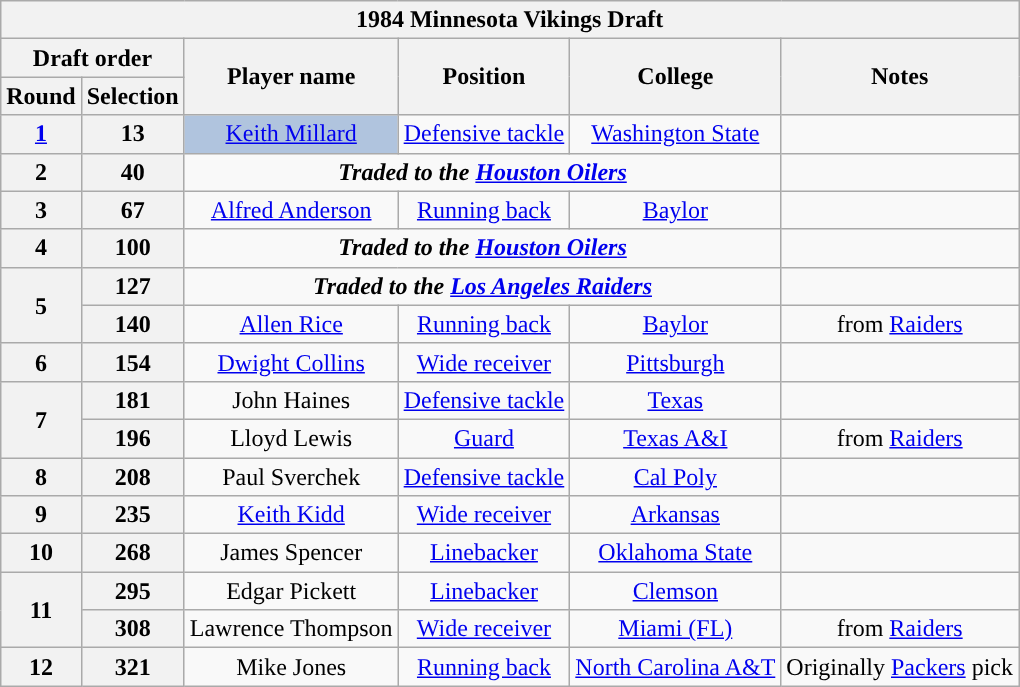<table class="wikitable" style="text-align:center">
<tr>
<th colspan="6">1984 Minnesota Vikings Draft</th>
</tr>
<tr>
<th colspan="2">Draft order</th>
<th rowspan="2">Player name</th>
<th rowspan="2">Position</th>
<th rowspan="2">College</th>
<th rowspan="2">Notes</th>
</tr>
<tr>
<th>Round</th>
<th>Selection</th>
</tr>
<tr>
<th><a href='#'>1</a></th>
<th>13</th>
<td bgcolor=lightsteelblue><a href='#'>Keith Millard</a></td>
<td><a href='#'>Defensive tackle</a></td>
<td><a href='#'>Washington State</a></td>
<td></td>
</tr>
<tr>
<th>2</th>
<th>40</th>
<td colspan="3"><strong><em>Traded to the <a href='#'>Houston Oilers</a></em></strong></td>
<td></td>
</tr>
<tr>
<th>3</th>
<th>67</th>
<td><a href='#'>Alfred Anderson</a></td>
<td><a href='#'>Running back</a></td>
<td><a href='#'>Baylor</a></td>
<td></td>
</tr>
<tr>
<th>4</th>
<th>100</th>
<td colspan="3"><strong><em>Traded to the <a href='#'>Houston Oilers</a></em></strong></td>
<td></td>
</tr>
<tr>
<th rowspan="2">5</th>
<th>127</th>
<td colspan="3"><strong><em>Traded to the <a href='#'>Los Angeles Raiders</a></em></strong></td>
<td></td>
</tr>
<tr>
<th>140</th>
<td><a href='#'>Allen Rice</a></td>
<td><a href='#'>Running back</a></td>
<td><a href='#'>Baylor</a></td>
<td>from <a href='#'>Raiders</a></td>
</tr>
<tr>
<th>6</th>
<th>154</th>
<td><a href='#'>Dwight Collins</a></td>
<td><a href='#'>Wide receiver</a></td>
<td><a href='#'>Pittsburgh</a></td>
<td></td>
</tr>
<tr>
<th rowspan="2">7</th>
<th>181</th>
<td>John Haines</td>
<td><a href='#'>Defensive tackle</a></td>
<td><a href='#'>Texas</a></td>
<td></td>
</tr>
<tr>
<th>196</th>
<td>Lloyd Lewis</td>
<td><a href='#'>Guard</a></td>
<td><a href='#'>Texas A&I</a></td>
<td>from <a href='#'>Raiders</a></td>
</tr>
<tr>
<th>8</th>
<th>208</th>
<td>Paul Sverchek</td>
<td><a href='#'>Defensive tackle</a></td>
<td><a href='#'>Cal Poly</a></td>
<td></td>
</tr>
<tr>
<th>9</th>
<th>235</th>
<td><a href='#'>Keith Kidd</a></td>
<td><a href='#'>Wide receiver</a></td>
<td><a href='#'>Arkansas</a></td>
<td></td>
</tr>
<tr>
<th>10</th>
<th>268</th>
<td>James Spencer</td>
<td><a href='#'>Linebacker</a></td>
<td><a href='#'>Oklahoma State</a></td>
<td></td>
</tr>
<tr>
<th rowspan="2">11</th>
<th>295</th>
<td>Edgar Pickett</td>
<td><a href='#'>Linebacker</a></td>
<td><a href='#'>Clemson</a></td>
<td></td>
</tr>
<tr>
<th>308</th>
<td>Lawrence Thompson</td>
<td><a href='#'>Wide receiver</a></td>
<td><a href='#'>Miami (FL)</a></td>
<td>from <a href='#'>Raiders</a></td>
</tr>
<tr>
<th>12</th>
<th>321</th>
<td>Mike Jones</td>
<td><a href='#'>Running back</a></td>
<td><a href='#'>North Carolina A&T</a></td>
<td>Originally <a href='#'>Packers</a> pick</td>
</tr>
</table>
